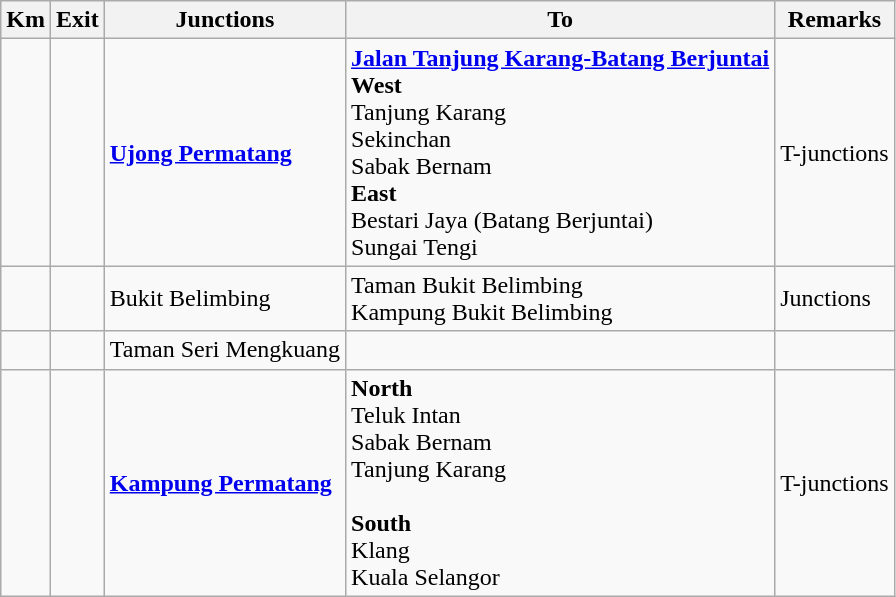<table class="wikitable">
<tr>
<th>Km</th>
<th>Exit</th>
<th>Junctions</th>
<th>To</th>
<th>Remarks</th>
</tr>
<tr>
<td></td>
<td></td>
<td><strong><a href='#'>Ujong Permatang</a></strong></td>
<td> <strong><a href='#'>Jalan Tanjung Karang-Batang Berjuntai</a></strong><br><strong>West</strong><br>Tanjung Karang<br>Sekinchan<br>Sabak Bernam<br><strong>East</strong><br>Bestari Jaya (Batang Berjuntai)<br>Sungai Tengi<br></td>
<td>T-junctions</td>
</tr>
<tr>
<td></td>
<td></td>
<td>Bukit Belimbing</td>
<td>Taman Bukit Belimbing<br>Kampung Bukit Belimbing</td>
<td>Junctions</td>
</tr>
<tr>
<td></td>
<td></td>
<td>Taman Seri Mengkuang</td>
<td></td>
<td></td>
</tr>
<tr>
<td></td>
<td></td>
<td><strong><a href='#'>Kampung Permatang</a></strong></td>
<td><strong>North</strong><br> Teluk Intan<br> Sabak Bernam<br> Tanjung Karang<br><br><strong>South</strong><br> Klang<br> Kuala Selangor</td>
<td>T-junctions</td>
</tr>
</table>
